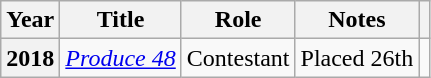<table class="wikitable plainrowheaders">
<tr>
<th scope="col">Year</th>
<th scope="col">Title</th>
<th scope="col">Role</th>
<th scope="col">Notes</th>
<th scope="col"></th>
</tr>
<tr>
<th scope="row">2018</th>
<td><em><a href='#'>Produce 48</a></em></td>
<td>Contestant</td>
<td>Placed 26th</td>
<td style="text-align:center"></td>
</tr>
</table>
